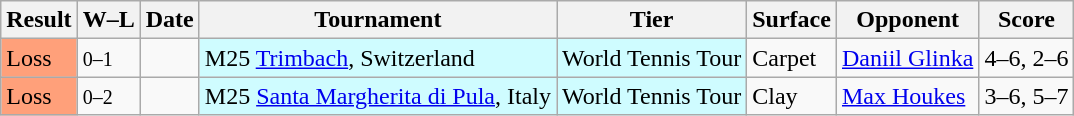<table class="sortable wikitable">
<tr>
<th>Result</th>
<th class="unsortable">W–L</th>
<th>Date</th>
<th>Tournament</th>
<th>Tier</th>
<th>Surface</th>
<th>Opponent</th>
<th class="unsortable">Score</th>
</tr>
<tr>
<td bgcolor=FFA07A>Loss</td>
<td><small>0–1</small></td>
<td></td>
<td style="background:#cffcff;">M25 <a href='#'>Trimbach</a>, Switzerland</td>
<td style="background:#cffcff;">World Tennis Tour</td>
<td>Carpet</td>
<td> <a href='#'>Daniil Glinka</a></td>
<td>4–6, 2–6</td>
</tr>
<tr>
<td bgcolor=FFA07A>Loss</td>
<td><small>0–2</small></td>
<td></td>
<td style="background:#cffcff;">M25 <a href='#'>Santa Margherita di Pula</a>, Italy</td>
<td style="background:#cffcff;">World Tennis Tour</td>
<td>Clay</td>
<td> <a href='#'>Max Houkes</a></td>
<td>3–6, 5–7</td>
</tr>
</table>
